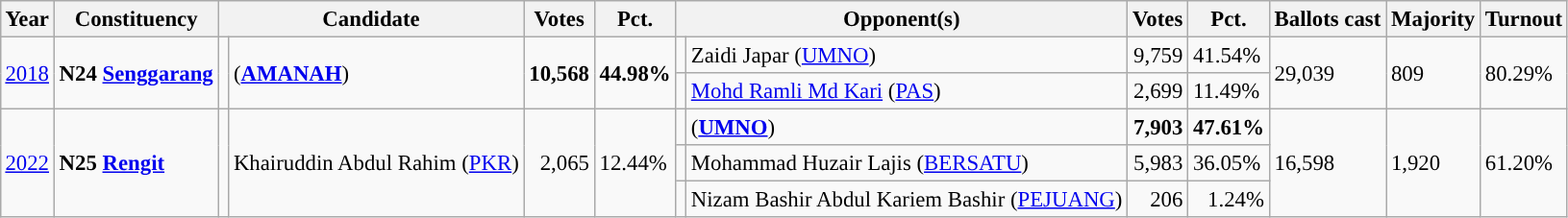<table class="wikitable" style="margin:0.5em ; font-size:95%">
<tr>
<th>Year</th>
<th>Constituency</th>
<th colspan="2">Candidate</th>
<th>Votes</th>
<th>Pct.</th>
<th colspan="2">Opponent(s)</th>
<th>Votes</th>
<th>Pct.</th>
<th>Ballots cast</th>
<th>Majority</th>
<th>Turnout</th>
</tr>
<tr>
<td rowspan="2"><a href='#'>2018</a></td>
<td rowspan="2"><strong>N24 <a href='#'>Senggarang</a></strong></td>
<td rowspan="2" ></td>
<td rowspan="2"> (<a href='#'><strong>AMANAH</strong></a>)</td>
<td rowspan="2" align=right><strong>10,568</strong></td>
<td rowspan="2"><strong>44.98%</strong></td>
<td></td>
<td>Zaidi Japar (<a href='#'>UMNO</a>)</td>
<td style="text-align:right;">9,759</td>
<td>41.54%</td>
<td rowspan="2">29,039</td>
<td rowspan="2">809</td>
<td rowspan="2">80.29%</td>
</tr>
<tr>
<td></td>
<td><a href='#'>Mohd Ramli Md Kari</a> (<a href='#'>PAS</a>)</td>
<td align=right>2,699</td>
<td>11.49%</td>
</tr>
<tr>
<td rowspan="3"><a href='#'>2022</a></td>
<td rowspan="3"><strong>N25 <a href='#'>Rengit</a></strong></td>
<td rowspan="3" ></td>
<td rowspan="3">Khairuddin Abdul Rahim (<a href='#'>PKR</a>)</td>
<td rowspan="3" align=right>2,065</td>
<td rowspan="3">12.44%</td>
<td></td>
<td> (<a href='#'><strong>UMNO</strong></a>)</td>
<td align=right><strong>7,903</strong></td>
<td><strong>47.61%</strong></td>
<td rowspan="3">16,598</td>
<td rowspan="3">1,920</td>
<td rowspan="3">61.20%</td>
</tr>
<tr>
<td></td>
<td>Mohammad Huzair Lajis (<a href='#'>BERSATU</a>)</td>
<td align=right>5,983</td>
<td>36.05%</td>
</tr>
<tr>
<td></td>
<td>Nizam Bashir Abdul Kariem Bashir (<a href='#'>PEJUANG</a>)</td>
<td align=right>206</td>
<td align=right>1.24%</td>
</tr>
</table>
